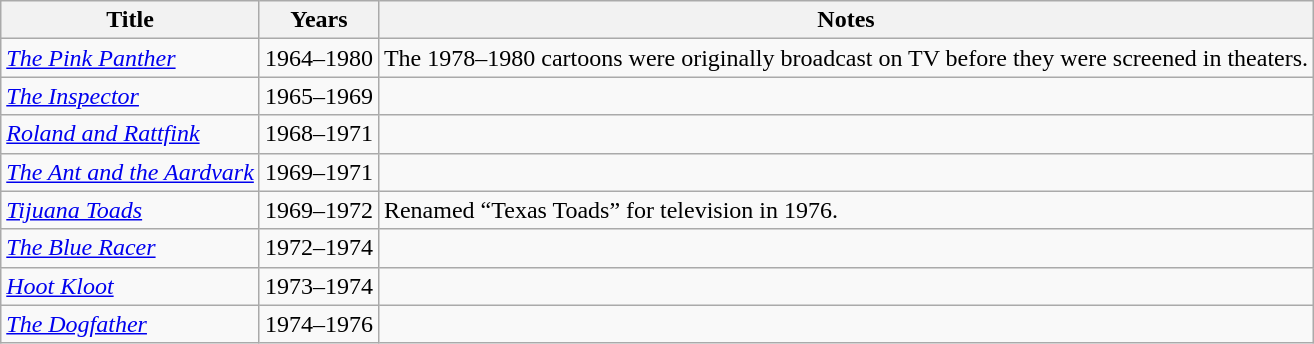<table class="wikitable sortable">
<tr>
<th>Title</th>
<th>Years</th>
<th>Notes</th>
</tr>
<tr>
<td><em><a href='#'>The Pink Panther</a></em></td>
<td>1964–1980</td>
<td>The 1978–1980 cartoons were originally broadcast on TV before they were screened in theaters.</td>
</tr>
<tr>
<td><em><a href='#'>The Inspector</a></em></td>
<td>1965–1969</td>
<td></td>
</tr>
<tr>
<td><em><a href='#'>Roland and Rattfink</a></em></td>
<td>1968–1971</td>
<td></td>
</tr>
<tr>
<td><em><a href='#'>The Ant and the Aardvark</a></em></td>
<td>1969–1971</td>
<td></td>
</tr>
<tr>
<td><em><a href='#'>Tijuana Toads</a></em></td>
<td>1969–1972</td>
<td>Renamed “Texas Toads” for television in 1976.</td>
</tr>
<tr>
<td><em><a href='#'>The Blue Racer</a></em></td>
<td>1972–1974</td>
<td></td>
</tr>
<tr>
<td><em><a href='#'>Hoot Kloot</a></em></td>
<td>1973–1974</td>
<td></td>
</tr>
<tr>
<td><em><a href='#'>The Dogfather</a></em></td>
<td>1974–1976</td>
<td></td>
</tr>
</table>
